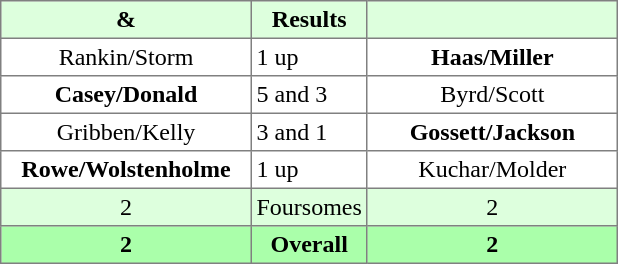<table border="1" cellpadding="3" style="border-collapse:collapse; text-align:center;">
<tr style="background:#dfd;">
<th width=160> & </th>
<th>Results</th>
<th width=160></th>
</tr>
<tr>
<td>Rankin/Storm</td>
<td align=left> 1 up</td>
<td><strong>Haas/Miller</strong></td>
</tr>
<tr>
<td><strong>Casey/Donald</strong></td>
<td align=left> 5 and 3</td>
<td>Byrd/Scott</td>
</tr>
<tr>
<td>Gribben/Kelly</td>
<td align=left> 3 and 1</td>
<td><strong>Gossett/Jackson</strong></td>
</tr>
<tr>
<td><strong>Rowe/Wolstenholme</strong></td>
<td align=left> 1 up</td>
<td>Kuchar/Molder</td>
</tr>
<tr style="background:#dfd;">
<td>2</td>
<td>Foursomes</td>
<td>2</td>
</tr>
<tr style="background:#afa;">
<th>2</th>
<th>Overall</th>
<th>2</th>
</tr>
</table>
